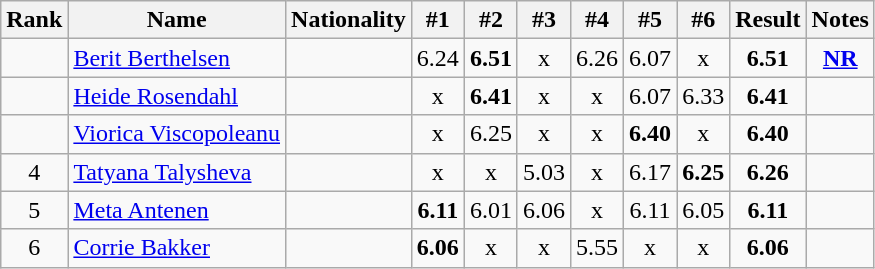<table class="wikitable sortable" style="text-align:center">
<tr>
<th>Rank</th>
<th>Name</th>
<th>Nationality</th>
<th>#1</th>
<th>#2</th>
<th>#3</th>
<th>#4</th>
<th>#5</th>
<th>#6</th>
<th>Result</th>
<th>Notes</th>
</tr>
<tr>
<td></td>
<td align="left"><a href='#'>Berit Berthelsen</a></td>
<td align=left></td>
<td>6.24</td>
<td><strong>6.51</strong></td>
<td>x</td>
<td>6.26</td>
<td>6.07</td>
<td>x</td>
<td><strong>6.51</strong></td>
<td><strong><a href='#'>NR</a></strong></td>
</tr>
<tr>
<td></td>
<td align="left"><a href='#'>Heide Rosendahl</a></td>
<td align=left></td>
<td>x</td>
<td><strong>6.41</strong></td>
<td>x</td>
<td>x</td>
<td>6.07</td>
<td>6.33</td>
<td><strong>6.41</strong></td>
<td></td>
</tr>
<tr>
<td></td>
<td align="left"><a href='#'>Viorica Viscopoleanu</a></td>
<td align=left></td>
<td>x</td>
<td>6.25</td>
<td>x</td>
<td>x</td>
<td><strong>6.40</strong></td>
<td>x</td>
<td><strong>6.40</strong></td>
<td></td>
</tr>
<tr>
<td>4</td>
<td align="left"><a href='#'>Tatyana Talysheva</a></td>
<td align=left></td>
<td>x</td>
<td>x</td>
<td>5.03</td>
<td>x</td>
<td>6.17</td>
<td><strong>6.25</strong></td>
<td><strong>6.26</strong></td>
<td></td>
</tr>
<tr>
<td>5</td>
<td align="left"><a href='#'>Meta Antenen</a></td>
<td align=left></td>
<td><strong>6.11</strong></td>
<td>6.01</td>
<td>6.06</td>
<td>x</td>
<td>6.11</td>
<td>6.05</td>
<td><strong>6.11</strong></td>
<td></td>
</tr>
<tr>
<td>6</td>
<td align="left"><a href='#'>Corrie Bakker</a></td>
<td align=left></td>
<td><strong>6.06</strong></td>
<td>x</td>
<td>x</td>
<td>5.55</td>
<td>x</td>
<td>x</td>
<td><strong>6.06</strong></td>
<td></td>
</tr>
</table>
